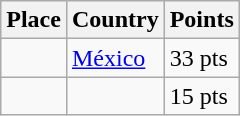<table class=wikitable>
<tr>
<th>Place</th>
<th>Country</th>
<th>Points</th>
</tr>
<tr>
<td align=center></td>
<td> <a href='#'>México</a></td>
<td>33 pts</td>
</tr>
<tr>
<td align=center></td>
<td></td>
<td>15 pts</td>
</tr>
</table>
